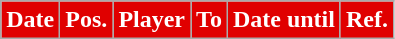<table class="wikitable plainrowheaders sortable">
<tr>
<th style="color:#ffffff; background:#E00000;">Date</th>
<th style="color:#ffffff; background:#E00000;">Pos.</th>
<th style="color:#ffffff; background:#E00000;">Player</th>
<th style="color:#ffffff; background:#E00000;">To</th>
<th style="color:#ffffff; background:#E00000;">Date until</th>
<th style="color:#ffffff; background:#E00000;">Ref.</th>
</tr>
</table>
